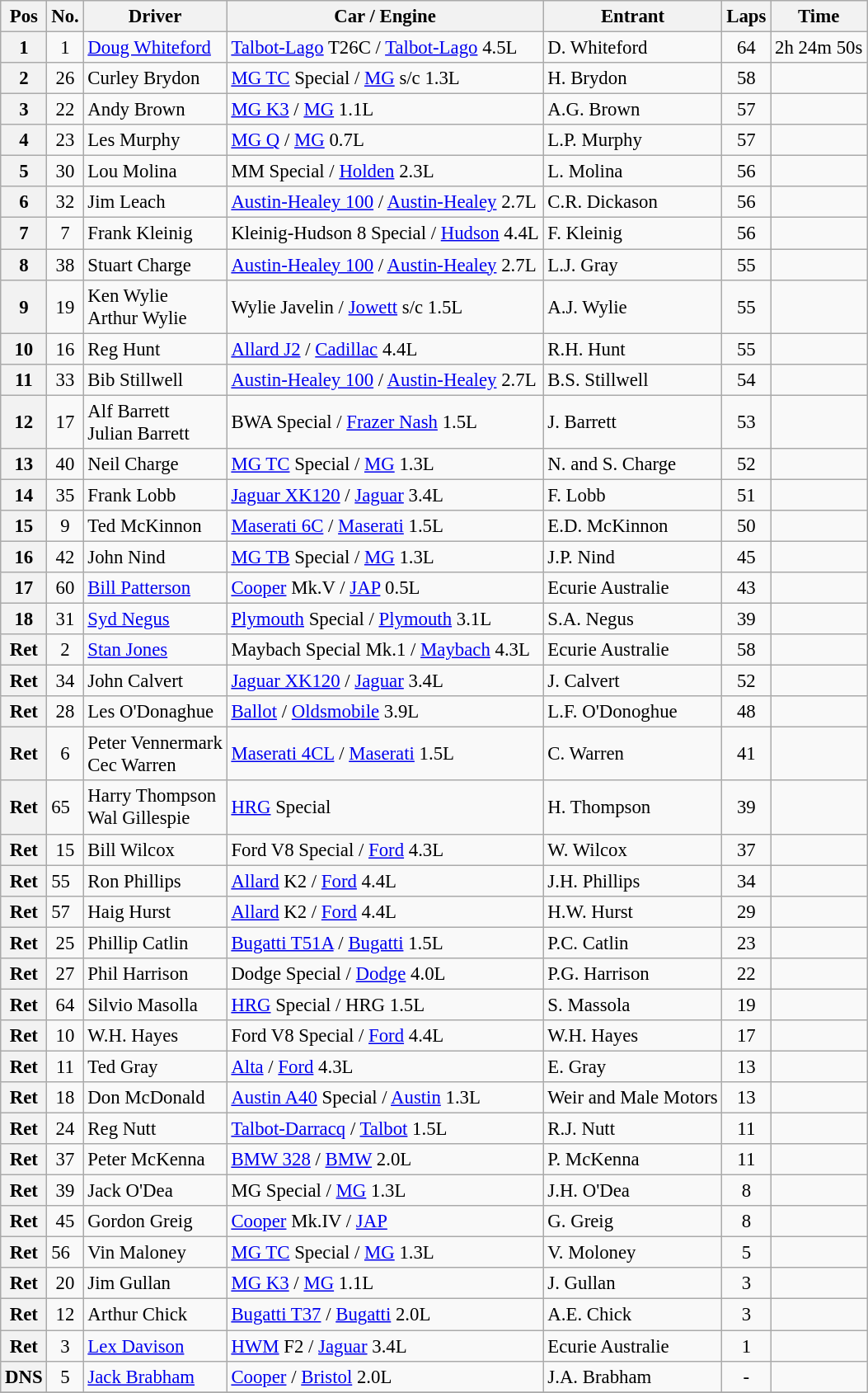<table class="wikitable" style="font-size: 95%;">
<tr>
<th>Pos</th>
<th>No.</th>
<th>Driver</th>
<th>Car / Engine</th>
<th>Entrant</th>
<th>Laps</th>
<th>Time</th>
</tr>
<tr>
<th>1</th>
<td align="center">1</td>
<td> <a href='#'>Doug Whiteford</a></td>
<td><a href='#'>Talbot-Lago</a> T26C / <a href='#'>Talbot-Lago</a> 4.5L</td>
<td>D. Whiteford</td>
<td align="center">64</td>
<td>2h 24m 50s</td>
</tr>
<tr>
<th>2</th>
<td align="center">26</td>
<td> Curley Brydon</td>
<td><a href='#'>MG TC</a> Special / <a href='#'>MG</a> s/c 1.3L</td>
<td>H. Brydon</td>
<td align="center">58</td>
<td></td>
</tr>
<tr>
<th>3</th>
<td align="center">22</td>
<td> Andy Brown</td>
<td><a href='#'>MG K3</a> / <a href='#'>MG</a> 1.1L</td>
<td>A.G. Brown</td>
<td align="center">57</td>
<td></td>
</tr>
<tr>
<th>4</th>
<td align="center">23</td>
<td> Les Murphy</td>
<td><a href='#'>MG Q</a> / <a href='#'>MG</a> 0.7L</td>
<td>L.P. Murphy</td>
<td align="center">57</td>
<td></td>
</tr>
<tr>
<th>5</th>
<td align="center">30</td>
<td> Lou Molina</td>
<td>MM Special / <a href='#'>Holden</a> 2.3L</td>
<td>L. Molina</td>
<td align="center">56</td>
<td></td>
</tr>
<tr>
<th>6</th>
<td align="center">32</td>
<td> Jim Leach</td>
<td><a href='#'>Austin-Healey 100</a> / <a href='#'>Austin-Healey</a> 2.7L</td>
<td>C.R. Dickason</td>
<td align="center">56</td>
<td></td>
</tr>
<tr>
<th>7</th>
<td align="center">7</td>
<td> Frank Kleinig</td>
<td>Kleinig-Hudson 8 Special / <a href='#'>Hudson</a> 4.4L</td>
<td>F. Kleinig</td>
<td align="center">56</td>
<td></td>
</tr>
<tr>
<th>8</th>
<td align="center">38</td>
<td> Stuart Charge</td>
<td><a href='#'>Austin-Healey 100</a> / <a href='#'>Austin-Healey</a> 2.7L</td>
<td>L.J. Gray</td>
<td align="center">55</td>
<td></td>
</tr>
<tr>
<th>9</th>
<td align="center">19</td>
<td> Ken Wylie <br>  Arthur Wylie</td>
<td>Wylie Javelin / <a href='#'>Jowett</a> s/c 1.5L</td>
<td>A.J. Wylie</td>
<td align="center">55</td>
<td></td>
</tr>
<tr>
<th>10</th>
<td align="center">16</td>
<td> Reg Hunt</td>
<td><a href='#'>Allard J2</a> / <a href='#'>Cadillac</a> 4.4L</td>
<td>R.H. Hunt</td>
<td align="center">55</td>
<td></td>
</tr>
<tr>
<th>11</th>
<td align="center">33</td>
<td> Bib Stillwell</td>
<td><a href='#'>Austin-Healey 100</a> / <a href='#'>Austin-Healey</a> 2.7L</td>
<td>B.S. Stillwell</td>
<td align="center">54</td>
<td></td>
</tr>
<tr>
<th>12</th>
<td align="center">17</td>
<td> Alf Barrett  <br>  Julian Barrett</td>
<td>BWA Special / <a href='#'>Frazer Nash</a> 1.5L</td>
<td>J. Barrett</td>
<td align="center">53</td>
<td></td>
</tr>
<tr>
<th>13</th>
<td align="center">40</td>
<td> Neil Charge</td>
<td><a href='#'>MG TC</a> Special / <a href='#'>MG</a> 1.3L</td>
<td>N. and S. Charge</td>
<td align="center">52</td>
<td></td>
</tr>
<tr>
<th>14</th>
<td align="center">35</td>
<td> Frank Lobb</td>
<td><a href='#'>Jaguar XK120</a> / <a href='#'>Jaguar</a> 3.4L</td>
<td>F. Lobb</td>
<td align="center">51</td>
<td></td>
</tr>
<tr>
<th>15</th>
<td align="center">9</td>
<td> Ted McKinnon</td>
<td><a href='#'>Maserati 6C</a> / <a href='#'>Maserati</a> 1.5L</td>
<td>E.D. McKinnon</td>
<td align="center">50</td>
<td></td>
</tr>
<tr>
<th>16</th>
<td align="center">42</td>
<td> John Nind</td>
<td><a href='#'>MG TB</a> Special / <a href='#'>MG</a> 1.3L</td>
<td>J.P. Nind</td>
<td align="center">45</td>
<td></td>
</tr>
<tr>
<th>17</th>
<td align="center">60</td>
<td> <a href='#'>Bill Patterson</a></td>
<td><a href='#'>Cooper</a> Mk.V / <a href='#'>JAP</a> 0.5L</td>
<td>Ecurie Australie</td>
<td align="center">43</td>
<td></td>
</tr>
<tr>
<th>18</th>
<td align="center">31</td>
<td> <a href='#'>Syd Negus</a></td>
<td><a href='#'>Plymouth</a> Special / <a href='#'>Plymouth</a> 3.1L</td>
<td>S.A. Negus</td>
<td align="center">39</td>
<td></td>
</tr>
<tr>
<th>Ret</th>
<td align="center">2</td>
<td> <a href='#'>Stan Jones</a></td>
<td>Maybach Special Mk.1 / <a href='#'>Maybach</a> 4.3L</td>
<td>Ecurie Australie</td>
<td align="center">58</td>
<td></td>
</tr>
<tr>
<th>Ret</th>
<td align="center">34</td>
<td> John Calvert</td>
<td><a href='#'>Jaguar XK120</a> / <a href='#'>Jaguar</a> 3.4L</td>
<td>J. Calvert</td>
<td align="center">52</td>
<td></td>
</tr>
<tr>
<th>Ret</th>
<td align="center">28</td>
<td> Les O'Donaghue</td>
<td><a href='#'>Ballot</a> / <a href='#'>Oldsmobile</a> 3.9L</td>
<td>L.F. O'Donoghue</td>
<td align="center">48</td>
<td></td>
</tr>
<tr>
<th>Ret</th>
<td align="center">6</td>
<td> Peter Vennermark  <br>  Cec Warren</td>
<td><a href='#'>Maserati 4CL</a> / <a href='#'>Maserati</a> 1.5L</td>
<td>C. Warren</td>
<td align="center">41</td>
<td></td>
</tr>
<tr>
<th>Ret</th>
<td>65</td>
<td> Harry Thompson <br>  Wal Gillespie</td>
<td><a href='#'>HRG</a> Special</td>
<td>H. Thompson</td>
<td align="center">39</td>
<td></td>
</tr>
<tr>
<th>Ret</th>
<td align="center">15</td>
<td> Bill Wilcox</td>
<td>Ford V8 Special / <a href='#'>Ford</a> 4.3L</td>
<td>W. Wilcox</td>
<td align="center">37</td>
<td></td>
</tr>
<tr>
<th>Ret</th>
<td>55</td>
<td> Ron Phillips</td>
<td><a href='#'>Allard</a> K2 / <a href='#'>Ford</a> 4.4L</td>
<td>J.H. Phillips</td>
<td align="center">34</td>
<td></td>
</tr>
<tr>
<th>Ret</th>
<td>57</td>
<td> Haig Hurst</td>
<td><a href='#'>Allard</a> K2 / <a href='#'>Ford</a> 4.4L</td>
<td>H.W. Hurst</td>
<td align="center">29</td>
<td></td>
</tr>
<tr>
<th>Ret</th>
<td align="center">25</td>
<td> Phillip Catlin</td>
<td><a href='#'>Bugatti T51A</a> / <a href='#'>Bugatti</a> 1.5L</td>
<td>P.C. Catlin</td>
<td align="center">23</td>
<td></td>
</tr>
<tr>
<th>Ret</th>
<td align="center">27</td>
<td> Phil Harrison</td>
<td>Dodge Special / <a href='#'>Dodge</a> 4.0L</td>
<td>P.G. Harrison</td>
<td align="center">22</td>
<td></td>
</tr>
<tr>
<th>Ret</th>
<td align="center">64</td>
<td> Silvio Masolla</td>
<td><a href='#'>HRG</a> Special / HRG 1.5L</td>
<td>S. Massola</td>
<td align="center">19</td>
<td></td>
</tr>
<tr>
<th>Ret</th>
<td align="center">10</td>
<td> W.H. Hayes</td>
<td>Ford V8 Special / <a href='#'>Ford</a> 4.4L</td>
<td>W.H. Hayes</td>
<td align="center">17</td>
<td></td>
</tr>
<tr>
<th>Ret</th>
<td align="center">11</td>
<td> Ted Gray</td>
<td><a href='#'>Alta</a> / <a href='#'>Ford</a> 4.3L</td>
<td>E. Gray</td>
<td align="center">13</td>
<td></td>
</tr>
<tr>
<th>Ret</th>
<td align="center">18</td>
<td> Don McDonald</td>
<td><a href='#'>Austin A40</a> Special / <a href='#'>Austin</a> 1.3L</td>
<td>Weir and Male Motors</td>
<td align="center">13</td>
<td></td>
</tr>
<tr>
<th>Ret</th>
<td align="center">24</td>
<td> Reg Nutt</td>
<td><a href='#'>Talbot-Darracq</a> / <a href='#'>Talbot</a> 1.5L</td>
<td>R.J. Nutt</td>
<td align="center">11</td>
<td></td>
</tr>
<tr>
<th>Ret</th>
<td align="center">37</td>
<td> Peter McKenna</td>
<td><a href='#'>BMW 328</a> / <a href='#'>BMW</a> 2.0L</td>
<td>P. McKenna</td>
<td align="center">11</td>
<td></td>
</tr>
<tr>
<th>Ret</th>
<td align="center">39</td>
<td> Jack O'Dea</td>
<td>MG Special / <a href='#'>MG</a> 1.3L</td>
<td>J.H. O'Dea</td>
<td align="center">8</td>
<td></td>
</tr>
<tr>
<th>Ret</th>
<td align="center">45</td>
<td> Gordon Greig</td>
<td><a href='#'>Cooper</a> Mk.IV / <a href='#'>JAP</a></td>
<td>G. Greig</td>
<td align="center">8</td>
<td></td>
</tr>
<tr>
<th>Ret</th>
<td>56</td>
<td> Vin Maloney</td>
<td><a href='#'>MG TC</a> Special / <a href='#'>MG</a> 1.3L</td>
<td>V. Moloney</td>
<td align="center">5</td>
<td></td>
</tr>
<tr>
<th>Ret</th>
<td align="center">20</td>
<td> Jim Gullan</td>
<td><a href='#'>MG K3</a> / <a href='#'>MG</a> 1.1L</td>
<td>J. Gullan</td>
<td align="center">3</td>
<td></td>
</tr>
<tr>
<th>Ret</th>
<td align="center">12</td>
<td> Arthur Chick</td>
<td><a href='#'>Bugatti T37</a> / <a href='#'>Bugatti</a> 2.0L</td>
<td>A.E. Chick</td>
<td align="center">3</td>
<td></td>
</tr>
<tr>
<th>Ret</th>
<td align="center">3</td>
<td> <a href='#'>Lex Davison</a></td>
<td><a href='#'>HWM</a> F2 / <a href='#'>Jaguar</a> 3.4L</td>
<td>Ecurie Australie</td>
<td align="center">1</td>
<td></td>
</tr>
<tr>
<th>DNS</th>
<td align="center">5</td>
<td> <a href='#'>Jack Brabham</a></td>
<td><a href='#'>Cooper</a> / <a href='#'>Bristol</a> 2.0L</td>
<td>J.A. Brabham</td>
<td align="center">-</td>
<td></td>
</tr>
<tr>
</tr>
</table>
